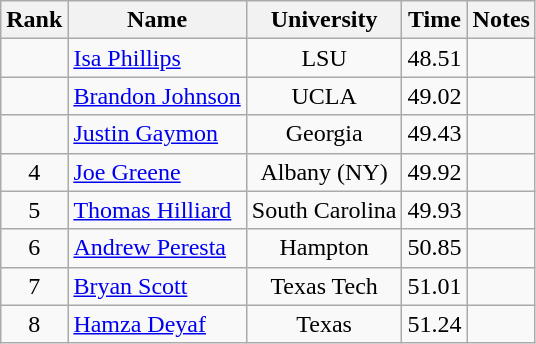<table class="wikitable sortable" style="text-align:center">
<tr>
<th>Rank</th>
<th>Name</th>
<th>University</th>
<th>Time</th>
<th>Notes</th>
</tr>
<tr>
<td></td>
<td align=left><a href='#'>Isa Phillips</a> </td>
<td>LSU</td>
<td>48.51</td>
<td></td>
</tr>
<tr>
<td></td>
<td align=left><a href='#'>Brandon Johnson</a></td>
<td>UCLA</td>
<td>49.02</td>
<td></td>
</tr>
<tr>
<td></td>
<td align=left><a href='#'>Justin Gaymon</a></td>
<td>Georgia</td>
<td>49.43</td>
<td></td>
</tr>
<tr>
<td>4</td>
<td align=left><a href='#'>Joe Greene</a></td>
<td>Albany (NY)</td>
<td>49.92</td>
<td></td>
</tr>
<tr>
<td>5</td>
<td align=left><a href='#'>Thomas Hilliard</a></td>
<td>South Carolina</td>
<td>49.93</td>
<td></td>
</tr>
<tr>
<td>6</td>
<td align=left><a href='#'>Andrew Peresta</a></td>
<td>Hampton</td>
<td>50.85</td>
<td></td>
</tr>
<tr>
<td>7</td>
<td align=left><a href='#'>Bryan Scott</a></td>
<td>Texas Tech</td>
<td>51.01</td>
<td></td>
</tr>
<tr>
<td>8</td>
<td align=left><a href='#'>Hamza Deyaf</a> </td>
<td>Texas</td>
<td>51.24</td>
<td></td>
</tr>
</table>
